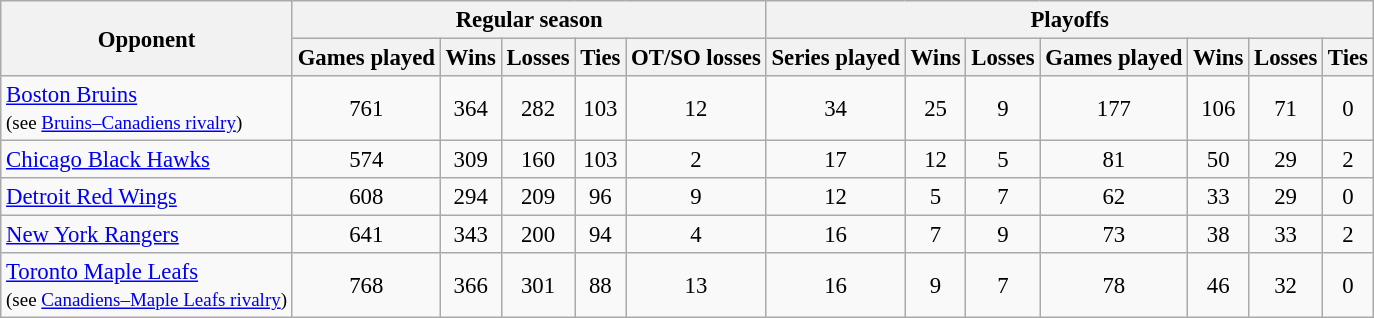<table class="wikitable unsortable" style="text-align:center; font-size:95%;">
<tr>
<th rowspan="2">Opponent</th>
<th colspan="5">Regular season</th>
<th colspan="8">Playoffs</th>
</tr>
<tr>
<th>Games played</th>
<th>Wins</th>
<th>Losses</th>
<th>Ties</th>
<th>OT/SO losses</th>
<th>Series played</th>
<th>Wins</th>
<th>Losses</th>
<th>Games played</th>
<th>Wins</th>
<th>Losses</th>
<th>Ties</th>
</tr>
<tr>
<td style="text-align:left;"><a href='#'>Boston Bruins</a><br><small>(see <a href='#'>Bruins–Canadiens rivalry</a>)</small></td>
<td>761</td>
<td>364</td>
<td>282</td>
<td>103</td>
<td>12</td>
<td>34</td>
<td>25</td>
<td>9</td>
<td>177</td>
<td>106</td>
<td>71</td>
<td>0</td>
</tr>
<tr>
<td style="text-align:left;"><a href='#'>Chicago Black Hawks</a></td>
<td>574</td>
<td>309</td>
<td>160</td>
<td>103</td>
<td>2</td>
<td>17</td>
<td>12</td>
<td>5</td>
<td>81</td>
<td>50</td>
<td>29</td>
<td>2</td>
</tr>
<tr>
<td style="text-align:left;"><a href='#'>Detroit Red Wings</a></td>
<td>608</td>
<td>294</td>
<td>209</td>
<td>96</td>
<td>9</td>
<td>12</td>
<td>5</td>
<td>7</td>
<td>62</td>
<td>33</td>
<td>29</td>
<td>0</td>
</tr>
<tr>
<td style="text-align:left;"><a href='#'>New York Rangers</a></td>
<td>641</td>
<td>343</td>
<td>200</td>
<td>94</td>
<td>4</td>
<td>16</td>
<td>7</td>
<td>9</td>
<td>73</td>
<td>38</td>
<td>33</td>
<td>2</td>
</tr>
<tr>
<td style="text-align:left;"><a href='#'>Toronto Maple Leafs</a><br><small>(see <a href='#'>Canadiens–Maple Leafs rivalry</a>)</small></td>
<td>768</td>
<td>366</td>
<td>301</td>
<td>88</td>
<td>13</td>
<td>16</td>
<td>9</td>
<td>7</td>
<td>78</td>
<td>46</td>
<td>32</td>
<td>0</td>
</tr>
</table>
